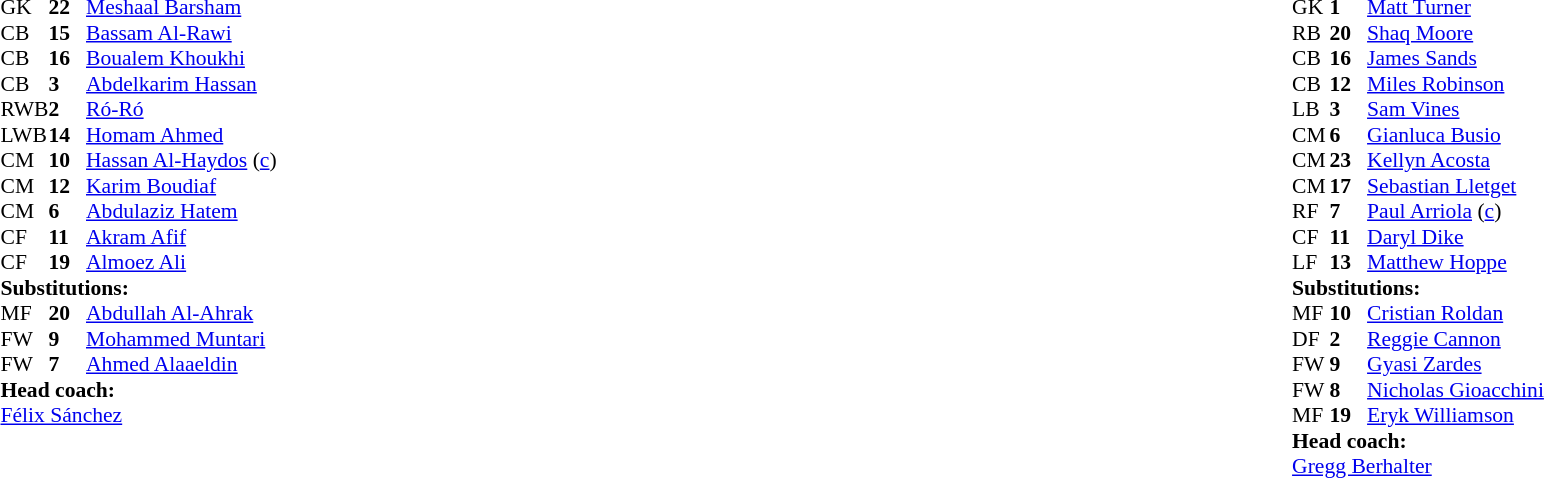<table width="100%">
<tr>
<td valign="top" width="40%"><br><table style="font-size:90%" cellspacing="0" cellpadding="0">
<tr>
<th width=25></th>
<th width=25></th>
</tr>
<tr>
<td>GK</td>
<td><strong>22</strong></td>
<td><a href='#'>Meshaal Barsham</a></td>
</tr>
<tr>
<td>CB</td>
<td><strong>15</strong></td>
<td><a href='#'>Bassam Al-Rawi</a></td>
</tr>
<tr>
<td>CB</td>
<td><strong>16</strong></td>
<td><a href='#'>Boualem Khoukhi</a></td>
</tr>
<tr>
<td>CB</td>
<td><strong>3</strong></td>
<td><a href='#'>Abdelkarim Hassan</a></td>
</tr>
<tr>
<td>RWB</td>
<td><strong>2</strong></td>
<td><a href='#'>Ró-Ró</a></td>
</tr>
<tr>
<td>LWB</td>
<td><strong>14</strong></td>
<td><a href='#'>Homam Ahmed</a></td>
</tr>
<tr>
<td>CM</td>
<td><strong>10</strong></td>
<td><a href='#'>Hassan Al-Haydos</a> (<a href='#'>c</a>)</td>
<td></td>
<td></td>
</tr>
<tr>
<td>CM</td>
<td><strong>12</strong></td>
<td><a href='#'>Karim Boudiaf</a></td>
<td></td>
</tr>
<tr>
<td>CM</td>
<td><strong>6</strong></td>
<td><a href='#'>Abdulaziz Hatem</a></td>
<td></td>
<td></td>
</tr>
<tr>
<td>CF</td>
<td><strong>11</strong></td>
<td><a href='#'>Akram Afif</a></td>
<td></td>
<td></td>
</tr>
<tr>
<td>CF</td>
<td><strong>19</strong></td>
<td><a href='#'>Almoez Ali</a></td>
</tr>
<tr>
<td colspan=3><strong>Substitutions:</strong></td>
</tr>
<tr>
<td>MF</td>
<td><strong>20</strong></td>
<td><a href='#'>Abdullah Al-Ahrak</a></td>
<td></td>
<td></td>
</tr>
<tr>
<td>FW</td>
<td><strong>9</strong></td>
<td><a href='#'>Mohammed Muntari</a></td>
<td></td>
<td></td>
</tr>
<tr>
<td>FW</td>
<td><strong>7</strong></td>
<td><a href='#'>Ahmed Alaaeldin</a></td>
<td></td>
<td></td>
</tr>
<tr>
<td colspan=3><strong>Head coach:</strong></td>
</tr>
<tr>
<td colspan=3> <a href='#'>Félix Sánchez</a></td>
</tr>
</table>
</td>
<td valign="top"></td>
<td valign="top" width="50%"><br><table style="font-size:90%; margin:auto" cellspacing="0" cellpadding="0">
<tr>
<th width=25></th>
<th width=25></th>
</tr>
<tr>
<td>GK</td>
<td><strong>1</strong></td>
<td><a href='#'>Matt Turner</a></td>
</tr>
<tr>
<td>RB</td>
<td><strong>20</strong></td>
<td><a href='#'>Shaq Moore</a></td>
<td></td>
<td></td>
</tr>
<tr>
<td>CB</td>
<td><strong>16</strong></td>
<td><a href='#'>James Sands</a></td>
</tr>
<tr>
<td>CB</td>
<td><strong>12</strong></td>
<td><a href='#'>Miles Robinson</a></td>
</tr>
<tr>
<td>LB</td>
<td><strong>3</strong></td>
<td><a href='#'>Sam Vines</a></td>
</tr>
<tr>
<td>CM</td>
<td><strong>6</strong></td>
<td><a href='#'>Gianluca Busio</a></td>
<td></td>
<td></td>
</tr>
<tr>
<td>CM</td>
<td><strong>23</strong></td>
<td><a href='#'>Kellyn Acosta</a></td>
</tr>
<tr>
<td>CM</td>
<td><strong>17</strong></td>
<td><a href='#'>Sebastian Lletget</a></td>
</tr>
<tr>
<td>RF</td>
<td><strong>7</strong></td>
<td><a href='#'>Paul Arriola</a> (<a href='#'>c</a>)</td>
<td></td>
<td></td>
</tr>
<tr>
<td>CF</td>
<td><strong>11</strong></td>
<td><a href='#'>Daryl Dike</a></td>
<td></td>
<td></td>
</tr>
<tr>
<td>LF</td>
<td><strong>13</strong></td>
<td><a href='#'>Matthew Hoppe</a></td>
<td></td>
<td></td>
</tr>
<tr>
<td colspan=3><strong>Substitutions:</strong></td>
</tr>
<tr>
<td>MF</td>
<td><strong>10</strong></td>
<td><a href='#'>Cristian Roldan</a></td>
<td></td>
<td></td>
</tr>
<tr>
<td>DF</td>
<td><strong>2</strong></td>
<td><a href='#'>Reggie Cannon</a></td>
<td></td>
<td></td>
</tr>
<tr>
<td>FW</td>
<td><strong>9</strong></td>
<td><a href='#'>Gyasi Zardes</a></td>
<td></td>
<td></td>
</tr>
<tr>
<td>FW</td>
<td><strong>8</strong></td>
<td><a href='#'>Nicholas Gioacchini</a></td>
<td></td>
<td></td>
</tr>
<tr>
<td>MF</td>
<td><strong>19</strong></td>
<td><a href='#'>Eryk Williamson</a></td>
<td></td>
<td></td>
</tr>
<tr>
<td colspan=3><strong>Head coach:</strong></td>
</tr>
<tr>
<td colspan=3><a href='#'>Gregg Berhalter</a></td>
</tr>
</table>
</td>
</tr>
</table>
